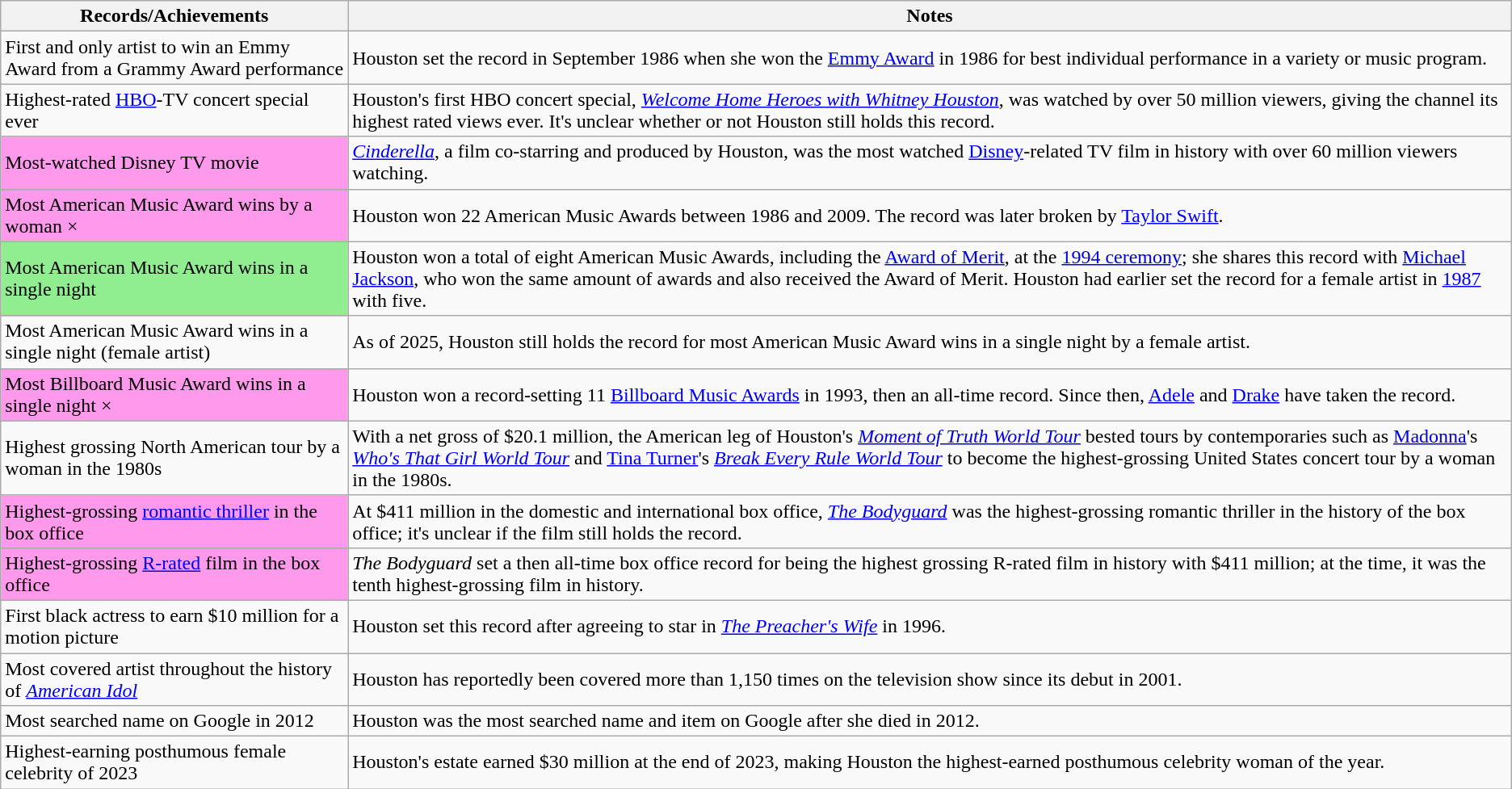<table class="wikitable sortable plainrowheaders">
<tr>
<th scope="col" width=20%>Records/Achievements</th>
<th scope="col" width=67%>Notes</th>
</tr>
<tr>
<td>First and only artist to win an Emmy Award from a Grammy Award performance</td>
<td>Houston set the record in September 1986 when she won the <a href='#'>Emmy Award</a> in 1986 for best individual performance in a variety or music program.</td>
</tr>
<tr>
<td>Highest-rated <a href='#'>HBO</a>-TV concert special ever</td>
<td>Houston's first HBO concert special, <em><a href='#'>Welcome Home Heroes with Whitney Houston</a></em>, was watched by over 50 million viewers, giving the channel its highest rated views ever. It's unclear whether or not Houston still holds this record.</td>
</tr>
<tr>
<td style="background-color: #FF99EB;">Most-watched Disney TV movie</td>
<td><em><a href='#'>Cinderella</a></em>, a film co-starring and produced by Houston, was the most watched <a href='#'>Disney</a>-related TV film in history with over 60 million viewers watching.</td>
</tr>
<tr>
<td style="background-color: #FF99EB;">Most American Music Award wins by a woman × </td>
<td>Houston won 22 American Music Awards between 1986 and 2009. The record was later broken by <a href='#'>Taylor Swift</a>.</td>
</tr>
<tr>
<td style="background-color: #90EE90;">Most American Music Award wins in a single night </td>
<td>Houston won a total of eight American Music Awards, including the <a href='#'>Award of Merit</a>, at the <a href='#'>1994 ceremony</a>; she shares this record with <a href='#'>Michael Jackson</a>, who won the same amount of awards and also received the Award of Merit. Houston had earlier set the record for a female artist in <a href='#'>1987</a> with five.</td>
</tr>
<tr>
<td>Most American Music Award wins in a single night (female artist) </td>
<td>As of 2025, Houston still holds the record for most American Music Award wins in a single night by a female artist.</td>
</tr>
<tr>
<td style="background-color: #FF99EB;">Most Billboard Music Award wins in a single night × </td>
<td>Houston won a record-setting 11 <a href='#'>Billboard Music Awards</a> in 1993, then an all-time record. Since then, <a href='#'>Adele</a> and <a href='#'>Drake</a> have taken the record.</td>
</tr>
<tr>
<td>Highest grossing North American tour by a woman in the 1980s</td>
<td>With a net gross of $20.1 million, the American leg of Houston's <em><a href='#'>Moment of Truth World Tour</a></em> bested tours by contemporaries such as <a href='#'>Madonna</a>'s <em><a href='#'>Who's That Girl World Tour</a></em> and <a href='#'>Tina Turner</a>'s <em><a href='#'>Break Every Rule World Tour</a></em> to become the highest-grossing United States concert tour by a woman in the 1980s.</td>
</tr>
<tr>
<td style="background-color: #FF99EB;">Highest-grossing <a href='#'>romantic thriller</a> in the box office</td>
<td>At $411 million in the domestic and international box office, <em><a href='#'>The Bodyguard</a></em> was the highest-grossing romantic thriller in the history of the box office; it's unclear if the film still holds the record.</td>
</tr>
<tr>
<td style="background-color: #FF99EB;">Highest-grossing <a href='#'>R-rated</a> film in the box office</td>
<td><em>The Bodyguard</em> set a then all-time box office record for being the highest grossing R-rated film in history with $411 million; at the time, it was the tenth highest-grossing film in history.</td>
</tr>
<tr>
<td>First black actress to earn $10 million for a motion picture</td>
<td>Houston set this record after agreeing to star in <em><a href='#'>The Preacher's Wife</a></em> in 1996.</td>
</tr>
<tr>
<td>Most covered artist throughout the history of <em><a href='#'>American Idol</a></em></td>
<td>Houston has reportedly been covered more than 1,150 times on the television show since its debut in 2001.</td>
</tr>
<tr>
<td>Most searched name on Google in 2012 </td>
<td>Houston was the most searched name and item on Google after she died in 2012.</td>
</tr>
<tr>
<td>Highest-earning posthumous female celebrity of 2023 </td>
<td>Houston's estate earned $30 million at the end of 2023, making Houston the highest-earned posthumous celebrity woman of the year.</td>
</tr>
</table>
